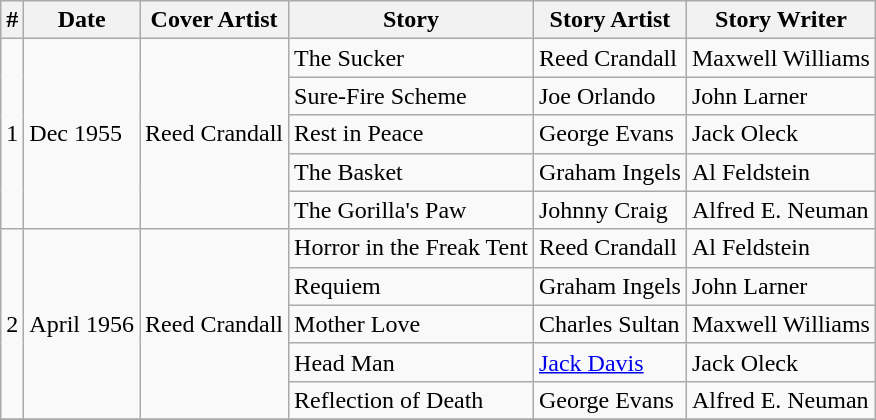<table class="wikitable">
<tr>
<th>#</th>
<th>Date</th>
<th>Cover Artist</th>
<th>Story</th>
<th>Story Artist</th>
<th>Story Writer</th>
</tr>
<tr>
<td rowspan="5">1</td>
<td rowspan="5">Dec 1955</td>
<td rowspan="5">Reed Crandall</td>
<td>The Sucker</td>
<td>Reed Crandall</td>
<td>Maxwell Williams</td>
</tr>
<tr>
<td>Sure-Fire Scheme</td>
<td>Joe Orlando</td>
<td>John Larner</td>
</tr>
<tr>
<td>Rest in Peace</td>
<td George Evans (comics)>George Evans</td>
<td>Jack Oleck</td>
</tr>
<tr>
<td>The Basket</td>
<td>Graham Ingels</td>
<td>Al Feldstein</td>
</tr>
<tr>
<td>The Gorilla's Paw</td>
<td>Johnny Craig</td>
<td>Alfred E. Neuman</td>
</tr>
<tr>
<td rowspan="5">2</td>
<td rowspan="5">April 1956</td>
<td rowspan="5">Reed Crandall</td>
<td>Horror in the Freak Tent</td>
<td>Reed Crandall</td>
<td>Al Feldstein</td>
</tr>
<tr>
<td>Requiem</td>
<td>Graham Ingels</td>
<td>John Larner</td>
</tr>
<tr>
<td>Mother Love</td>
<td>Charles Sultan</td>
<td>Maxwell Williams</td>
</tr>
<tr>
<td>Head Man</td>
<td><a href='#'>Jack Davis</a></td>
<td>Jack Oleck</td>
</tr>
<tr>
<td>Reflection of Death</td>
<td George Evans (comics)>George Evans</td>
<td>Alfred E. Neuman</td>
</tr>
<tr>
</tr>
</table>
